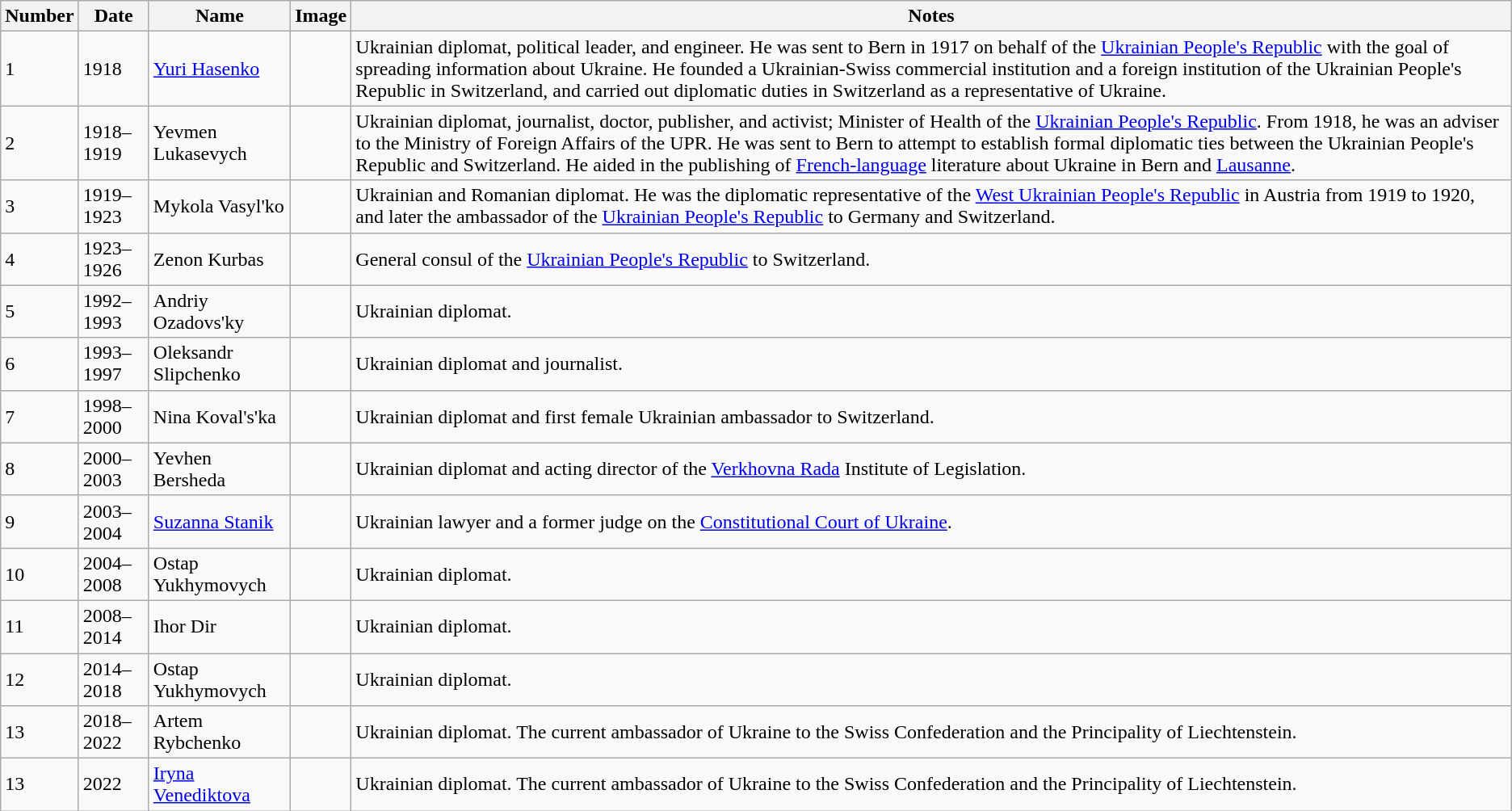<table class="wikitable">
<tr>
<th>Number</th>
<th>Date</th>
<th>Name</th>
<th>Image</th>
<th>Notes</th>
</tr>
<tr>
<td>1</td>
<td>1918</td>
<td><a href='#'>Yuri Hasenko</a></td>
<td></td>
<td>Ukrainian diplomat, political leader, and engineer. He was sent to Bern in 1917 on behalf of the <a href='#'>Ukrainian People's Republic</a> with the goal of spreading information about Ukraine. He founded a Ukrainian-Swiss commercial institution and a foreign institution of the Ukrainian People's Republic in Switzerland, and carried out diplomatic duties in Switzerland as a representative of Ukraine.</td>
</tr>
<tr>
<td>2</td>
<td>1918–1919</td>
<td>Yevmen Lukasevych</td>
<td></td>
<td>Ukrainian diplomat, journalist, doctor, publisher, and activist; Minister of Health of the <a href='#'>Ukrainian People's Republic</a>. From 1918, he was an adviser to the Ministry of Foreign Affairs of the UPR. He was sent to Bern to attempt to establish formal diplomatic ties between the Ukrainian People's Republic and Switzerland. He aided in the publishing of <a href='#'>French-language</a> literature about Ukraine in Bern and <a href='#'>Lausanne</a>.</td>
</tr>
<tr>
<td>3</td>
<td>1919–1923</td>
<td>Mykola Vasyl'ko</td>
<td></td>
<td>Ukrainian and Romanian diplomat. He was the diplomatic representative of the <a href='#'>West Ukrainian People's Republic</a> in Austria from 1919 to 1920, and later the ambassador of the <a href='#'>Ukrainian People's Republic</a> to Germany and Switzerland.</td>
</tr>
<tr>
<td>4</td>
<td>1923–1926</td>
<td>Zenon Kurbas</td>
<td></td>
<td>General consul of the <a href='#'>Ukrainian People's Republic</a> to Switzerland.</td>
</tr>
<tr>
<td>5</td>
<td>1992–1993</td>
<td>Andriy Ozadovs'ky</td>
<td></td>
<td>Ukrainian diplomat.</td>
</tr>
<tr>
<td>6</td>
<td>1993–1997</td>
<td>Oleksandr Slipchenko</td>
<td></td>
<td>Ukrainian diplomat and journalist.</td>
</tr>
<tr>
<td>7</td>
<td>1998–2000</td>
<td>Nina Koval's'ka</td>
<td></td>
<td>Ukrainian diplomat and first female Ukrainian ambassador to Switzerland.</td>
</tr>
<tr>
<td>8</td>
<td>2000–2003</td>
<td>Yevhen Bersheda</td>
<td></td>
<td>Ukrainian diplomat and acting director of the <a href='#'>Verkhovna Rada</a> Institute of Legislation.</td>
</tr>
<tr>
<td>9</td>
<td>2003–2004</td>
<td><a href='#'>Suzanna Stanik</a></td>
<td></td>
<td>Ukrainian lawyer and a former judge on the <a href='#'>Constitutional Court of Ukraine</a>.</td>
</tr>
<tr>
<td>10</td>
<td>2004–2008</td>
<td>Ostap Yukhymovych</td>
<td></td>
<td>Ukrainian diplomat.</td>
</tr>
<tr>
<td>11</td>
<td>2008–2014</td>
<td>Ihor Dir</td>
<td></td>
<td>Ukrainian diplomat.</td>
</tr>
<tr>
<td>12</td>
<td>2014–2018</td>
<td>Ostap Yukhymovych</td>
<td></td>
<td>Ukrainian diplomat.</td>
</tr>
<tr>
<td>13</td>
<td>2018–2022</td>
<td>Artem Rybchenko</td>
<td></td>
<td>Ukrainian diplomat. The current ambassador of Ukraine to the Swiss Confederation and the Principality of Liechtenstein.</td>
</tr>
<tr>
<td>13</td>
<td>2022</td>
<td><a href='#'>Iryna Venediktova</a></td>
<td></td>
<td>Ukrainian diplomat. The current ambassador of Ukraine to the Swiss Confederation and the Principality of Liechtenstein.</td>
</tr>
</table>
